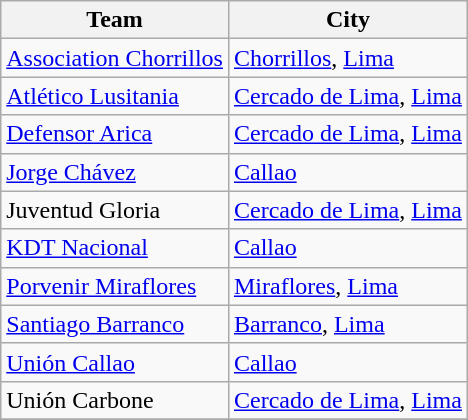<table class="wikitable sortable">
<tr>
<th>Team</th>
<th>City</th>
</tr>
<tr>
<td><a href='#'>Association Chorrillos</a></td>
<td><a href='#'>Chorrillos</a>, <a href='#'>Lima</a></td>
</tr>
<tr>
<td><a href='#'>Atlético Lusitania</a></td>
<td><a href='#'>Cercado de Lima</a>, <a href='#'>Lima</a></td>
</tr>
<tr>
<td><a href='#'>Defensor Arica</a></td>
<td><a href='#'>Cercado de Lima</a>, <a href='#'>Lima</a></td>
</tr>
<tr>
<td><a href='#'>Jorge Chávez</a></td>
<td><a href='#'>Callao</a></td>
</tr>
<tr>
<td>Juventud Gloria</td>
<td><a href='#'>Cercado de Lima</a>, <a href='#'>Lima</a></td>
</tr>
<tr>
<td><a href='#'>KDT Nacional</a></td>
<td><a href='#'>Callao</a></td>
</tr>
<tr>
<td><a href='#'>Porvenir Miraflores</a></td>
<td><a href='#'>Miraflores</a>, <a href='#'>Lima</a></td>
</tr>
<tr>
<td><a href='#'>Santiago Barranco</a></td>
<td><a href='#'>Barranco</a>, <a href='#'>Lima</a></td>
</tr>
<tr>
<td><a href='#'>Unión Callao</a></td>
<td><a href='#'>Callao</a></td>
</tr>
<tr>
<td>Unión Carbone</td>
<td><a href='#'>Cercado de Lima</a>, <a href='#'>Lima</a></td>
</tr>
<tr>
</tr>
</table>
